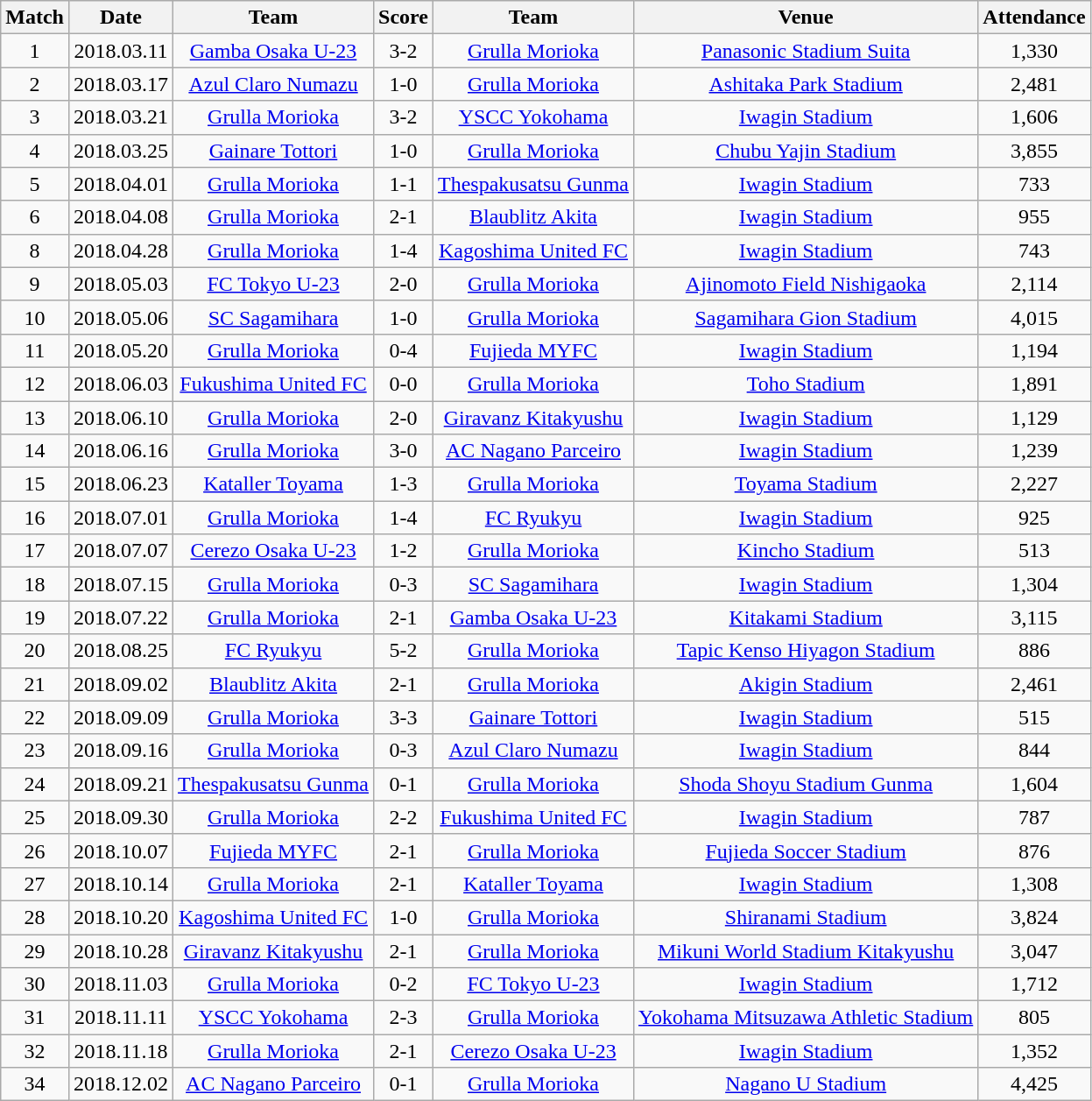<table class="wikitable" style="text-align:center;">
<tr>
<th>Match</th>
<th>Date</th>
<th>Team</th>
<th>Score</th>
<th>Team</th>
<th>Venue</th>
<th>Attendance</th>
</tr>
<tr>
<td>1</td>
<td>2018.03.11</td>
<td><a href='#'>Gamba Osaka U-23</a></td>
<td>3-2</td>
<td><a href='#'>Grulla Morioka</a></td>
<td><a href='#'>Panasonic Stadium Suita</a></td>
<td>1,330</td>
</tr>
<tr>
<td>2</td>
<td>2018.03.17</td>
<td><a href='#'>Azul Claro Numazu</a></td>
<td>1-0</td>
<td><a href='#'>Grulla Morioka</a></td>
<td><a href='#'>Ashitaka Park Stadium</a></td>
<td>2,481</td>
</tr>
<tr>
<td>3</td>
<td>2018.03.21</td>
<td><a href='#'>Grulla Morioka</a></td>
<td>3-2</td>
<td><a href='#'>YSCC Yokohama</a></td>
<td><a href='#'>Iwagin Stadium</a></td>
<td>1,606</td>
</tr>
<tr>
<td>4</td>
<td>2018.03.25</td>
<td><a href='#'>Gainare Tottori</a></td>
<td>1-0</td>
<td><a href='#'>Grulla Morioka</a></td>
<td><a href='#'>Chubu Yajin Stadium</a></td>
<td>3,855</td>
</tr>
<tr>
<td>5</td>
<td>2018.04.01</td>
<td><a href='#'>Grulla Morioka</a></td>
<td>1-1</td>
<td><a href='#'>Thespakusatsu Gunma</a></td>
<td><a href='#'>Iwagin Stadium</a></td>
<td>733</td>
</tr>
<tr>
<td>6</td>
<td>2018.04.08</td>
<td><a href='#'>Grulla Morioka</a></td>
<td>2-1</td>
<td><a href='#'>Blaublitz Akita</a></td>
<td><a href='#'>Iwagin Stadium</a></td>
<td>955</td>
</tr>
<tr>
<td>8</td>
<td>2018.04.28</td>
<td><a href='#'>Grulla Morioka</a></td>
<td>1-4</td>
<td><a href='#'>Kagoshima United FC</a></td>
<td><a href='#'>Iwagin Stadium</a></td>
<td>743</td>
</tr>
<tr>
<td>9</td>
<td>2018.05.03</td>
<td><a href='#'>FC Tokyo U-23</a></td>
<td>2-0</td>
<td><a href='#'>Grulla Morioka</a></td>
<td><a href='#'>Ajinomoto Field Nishigaoka</a></td>
<td>2,114</td>
</tr>
<tr>
<td>10</td>
<td>2018.05.06</td>
<td><a href='#'>SC Sagamihara</a></td>
<td>1-0</td>
<td><a href='#'>Grulla Morioka</a></td>
<td><a href='#'>Sagamihara Gion Stadium</a></td>
<td>4,015</td>
</tr>
<tr>
<td>11</td>
<td>2018.05.20</td>
<td><a href='#'>Grulla Morioka</a></td>
<td>0-4</td>
<td><a href='#'>Fujieda MYFC</a></td>
<td><a href='#'>Iwagin Stadium</a></td>
<td>1,194</td>
</tr>
<tr>
<td>12</td>
<td>2018.06.03</td>
<td><a href='#'>Fukushima United FC</a></td>
<td>0-0</td>
<td><a href='#'>Grulla Morioka</a></td>
<td><a href='#'>Toho Stadium</a></td>
<td>1,891</td>
</tr>
<tr>
<td>13</td>
<td>2018.06.10</td>
<td><a href='#'>Grulla Morioka</a></td>
<td>2-0</td>
<td><a href='#'>Giravanz Kitakyushu</a></td>
<td><a href='#'>Iwagin Stadium</a></td>
<td>1,129</td>
</tr>
<tr>
<td>14</td>
<td>2018.06.16</td>
<td><a href='#'>Grulla Morioka</a></td>
<td>3-0</td>
<td><a href='#'>AC Nagano Parceiro</a></td>
<td><a href='#'>Iwagin Stadium</a></td>
<td>1,239</td>
</tr>
<tr>
<td>15</td>
<td>2018.06.23</td>
<td><a href='#'>Kataller Toyama</a></td>
<td>1-3</td>
<td><a href='#'>Grulla Morioka</a></td>
<td><a href='#'>Toyama Stadium</a></td>
<td>2,227</td>
</tr>
<tr>
<td>16</td>
<td>2018.07.01</td>
<td><a href='#'>Grulla Morioka</a></td>
<td>1-4</td>
<td><a href='#'>FC Ryukyu</a></td>
<td><a href='#'>Iwagin Stadium</a></td>
<td>925</td>
</tr>
<tr>
<td>17</td>
<td>2018.07.07</td>
<td><a href='#'>Cerezo Osaka U-23</a></td>
<td>1-2</td>
<td><a href='#'>Grulla Morioka</a></td>
<td><a href='#'>Kincho Stadium</a></td>
<td>513</td>
</tr>
<tr>
<td>18</td>
<td>2018.07.15</td>
<td><a href='#'>Grulla Morioka</a></td>
<td>0-3</td>
<td><a href='#'>SC Sagamihara</a></td>
<td><a href='#'>Iwagin Stadium</a></td>
<td>1,304</td>
</tr>
<tr>
<td>19</td>
<td>2018.07.22</td>
<td><a href='#'>Grulla Morioka</a></td>
<td>2-1</td>
<td><a href='#'>Gamba Osaka U-23</a></td>
<td><a href='#'>Kitakami Stadium</a></td>
<td>3,115</td>
</tr>
<tr>
<td>20</td>
<td>2018.08.25</td>
<td><a href='#'>FC Ryukyu</a></td>
<td>5-2</td>
<td><a href='#'>Grulla Morioka</a></td>
<td><a href='#'>Tapic Kenso Hiyagon Stadium</a></td>
<td>886</td>
</tr>
<tr>
<td>21</td>
<td>2018.09.02</td>
<td><a href='#'>Blaublitz Akita</a></td>
<td>2-1</td>
<td><a href='#'>Grulla Morioka</a></td>
<td><a href='#'>Akigin Stadium</a></td>
<td>2,461</td>
</tr>
<tr>
<td>22</td>
<td>2018.09.09</td>
<td><a href='#'>Grulla Morioka</a></td>
<td>3-3</td>
<td><a href='#'>Gainare Tottori</a></td>
<td><a href='#'>Iwagin Stadium</a></td>
<td>515</td>
</tr>
<tr>
<td>23</td>
<td>2018.09.16</td>
<td><a href='#'>Grulla Morioka</a></td>
<td>0-3</td>
<td><a href='#'>Azul Claro Numazu</a></td>
<td><a href='#'>Iwagin Stadium</a></td>
<td>844</td>
</tr>
<tr>
<td>24</td>
<td>2018.09.21</td>
<td><a href='#'>Thespakusatsu Gunma</a></td>
<td>0-1</td>
<td><a href='#'>Grulla Morioka</a></td>
<td><a href='#'>Shoda Shoyu Stadium Gunma</a></td>
<td>1,604</td>
</tr>
<tr>
<td>25</td>
<td>2018.09.30</td>
<td><a href='#'>Grulla Morioka</a></td>
<td>2-2</td>
<td><a href='#'>Fukushima United FC</a></td>
<td><a href='#'>Iwagin Stadium</a></td>
<td>787</td>
</tr>
<tr>
<td>26</td>
<td>2018.10.07</td>
<td><a href='#'>Fujieda MYFC</a></td>
<td>2-1</td>
<td><a href='#'>Grulla Morioka</a></td>
<td><a href='#'>Fujieda Soccer Stadium</a></td>
<td>876</td>
</tr>
<tr>
<td>27</td>
<td>2018.10.14</td>
<td><a href='#'>Grulla Morioka</a></td>
<td>2-1</td>
<td><a href='#'>Kataller Toyama</a></td>
<td><a href='#'>Iwagin Stadium</a></td>
<td>1,308</td>
</tr>
<tr>
<td>28</td>
<td>2018.10.20</td>
<td><a href='#'>Kagoshima United FC</a></td>
<td>1-0</td>
<td><a href='#'>Grulla Morioka</a></td>
<td><a href='#'>Shiranami Stadium</a></td>
<td>3,824</td>
</tr>
<tr>
<td>29</td>
<td>2018.10.28</td>
<td><a href='#'>Giravanz Kitakyushu</a></td>
<td>2-1</td>
<td><a href='#'>Grulla Morioka</a></td>
<td><a href='#'>Mikuni World Stadium Kitakyushu</a></td>
<td>3,047</td>
</tr>
<tr>
<td>30</td>
<td>2018.11.03</td>
<td><a href='#'>Grulla Morioka</a></td>
<td>0-2</td>
<td><a href='#'>FC Tokyo U-23</a></td>
<td><a href='#'>Iwagin Stadium</a></td>
<td>1,712</td>
</tr>
<tr>
<td>31</td>
<td>2018.11.11</td>
<td><a href='#'>YSCC Yokohama</a></td>
<td>2-3</td>
<td><a href='#'>Grulla Morioka</a></td>
<td><a href='#'>Yokohama Mitsuzawa Athletic Stadium</a></td>
<td>805</td>
</tr>
<tr>
<td>32</td>
<td>2018.11.18</td>
<td><a href='#'>Grulla Morioka</a></td>
<td>2-1</td>
<td><a href='#'>Cerezo Osaka U-23</a></td>
<td><a href='#'>Iwagin Stadium</a></td>
<td>1,352</td>
</tr>
<tr>
<td>34</td>
<td>2018.12.02</td>
<td><a href='#'>AC Nagano Parceiro</a></td>
<td>0-1</td>
<td><a href='#'>Grulla Morioka</a></td>
<td><a href='#'>Nagano U Stadium</a></td>
<td>4,425</td>
</tr>
</table>
